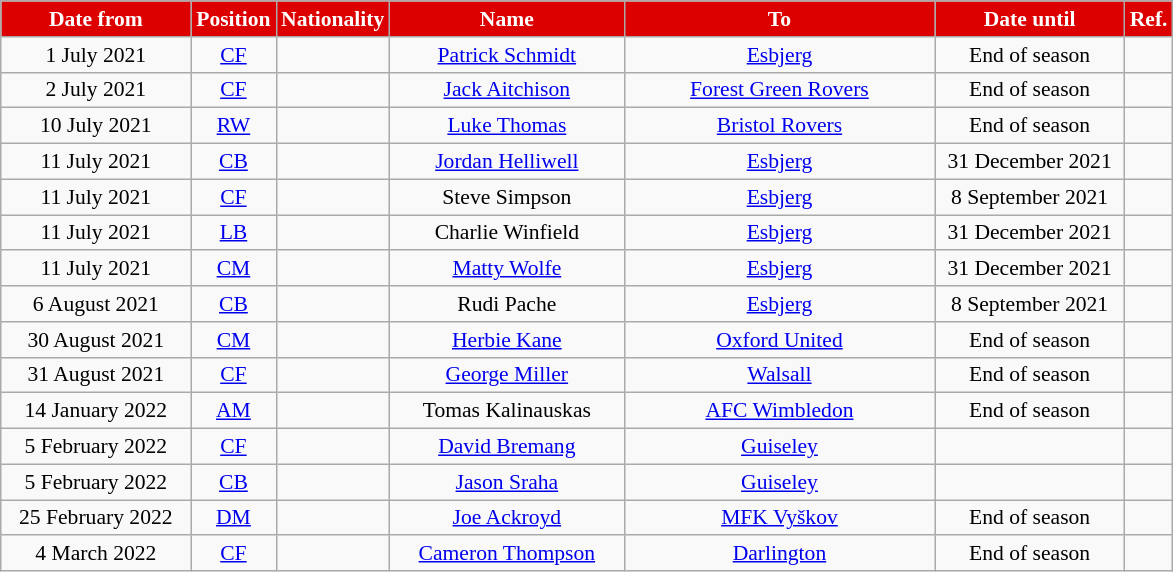<table class="wikitable"  style="text-align:center; font-size:90%; ">
<tr>
<th style="background:#dd0000; color:white; width:120px;">Date from</th>
<th style="background:#dd0000; color:white; width:50px;">Position</th>
<th style="background:#dd0000; color:white; width:50px;">Nationality</th>
<th style="background:#dd0000; color:white; width:150px;">Name</th>
<th style="background:#dd0000; color:white; width:200px;">To</th>
<th style="background:#dd0000; color:white; width:120px;">Date until</th>
<th style="background:#dd0000; color:white; width:25px;">Ref.</th>
</tr>
<tr>
<td>1 July 2021</td>
<td><a href='#'>CF</a></td>
<td></td>
<td><a href='#'>Patrick Schmidt</a></td>
<td> <a href='#'>Esbjerg</a></td>
<td>End of season</td>
<td></td>
</tr>
<tr>
<td>2 July 2021</td>
<td><a href='#'>CF</a></td>
<td></td>
<td><a href='#'>Jack Aitchison</a></td>
<td> <a href='#'>Forest Green Rovers</a></td>
<td>End of season</td>
<td></td>
</tr>
<tr>
<td>10 July 2021</td>
<td><a href='#'>RW</a></td>
<td></td>
<td><a href='#'>Luke Thomas</a></td>
<td> <a href='#'>Bristol Rovers</a></td>
<td>End of season</td>
<td></td>
</tr>
<tr>
<td>11 July 2021</td>
<td><a href='#'>CB</a></td>
<td></td>
<td><a href='#'>Jordan Helliwell</a></td>
<td> <a href='#'>Esbjerg</a></td>
<td>31 December 2021</td>
<td></td>
</tr>
<tr>
<td>11 July 2021</td>
<td><a href='#'>CF</a></td>
<td></td>
<td>Steve Simpson</td>
<td> <a href='#'>Esbjerg</a></td>
<td>8 September 2021</td>
<td></td>
</tr>
<tr>
<td>11 July 2021</td>
<td><a href='#'>LB</a></td>
<td></td>
<td>Charlie Winfield</td>
<td> <a href='#'>Esbjerg</a></td>
<td>31 December 2021</td>
<td></td>
</tr>
<tr>
<td>11 July 2021</td>
<td><a href='#'>CM</a></td>
<td></td>
<td><a href='#'>Matty Wolfe</a></td>
<td> <a href='#'>Esbjerg</a></td>
<td>31 December 2021</td>
<td></td>
</tr>
<tr>
<td>6 August 2021</td>
<td><a href='#'>CB</a></td>
<td></td>
<td>Rudi Pache</td>
<td> <a href='#'>Esbjerg</a></td>
<td>8 September 2021</td>
<td></td>
</tr>
<tr>
<td>30 August 2021</td>
<td><a href='#'>CM</a></td>
<td></td>
<td><a href='#'>Herbie Kane</a></td>
<td> <a href='#'>Oxford United</a></td>
<td>End of season</td>
<td></td>
</tr>
<tr>
<td>31 August 2021</td>
<td><a href='#'>CF</a></td>
<td></td>
<td><a href='#'>George Miller</a></td>
<td> <a href='#'>Walsall</a></td>
<td>End of season</td>
<td></td>
</tr>
<tr>
<td>14 January 2022</td>
<td><a href='#'>AM</a></td>
<td></td>
<td>Tomas Kalinauskas</td>
<td> <a href='#'>AFC Wimbledon</a></td>
<td>End of season</td>
<td></td>
</tr>
<tr>
<td>5 February 2022</td>
<td><a href='#'>CF</a></td>
<td></td>
<td><a href='#'>David Bremang</a></td>
<td> <a href='#'>Guiseley</a></td>
<td></td>
<td></td>
</tr>
<tr>
<td>5 February 2022</td>
<td><a href='#'>CB</a></td>
<td></td>
<td><a href='#'>Jason Sraha</a></td>
<td> <a href='#'>Guiseley</a></td>
<td></td>
<td></td>
</tr>
<tr>
<td>25 February 2022</td>
<td><a href='#'>DM</a></td>
<td></td>
<td><a href='#'>Joe Ackroyd</a></td>
<td> <a href='#'>MFK Vyškov</a></td>
<td>End of season</td>
<td></td>
</tr>
<tr>
<td>4 March 2022</td>
<td><a href='#'>CF</a></td>
<td></td>
<td><a href='#'>Cameron Thompson</a></td>
<td> <a href='#'>Darlington</a></td>
<td>End of season</td>
<td></td>
</tr>
</table>
